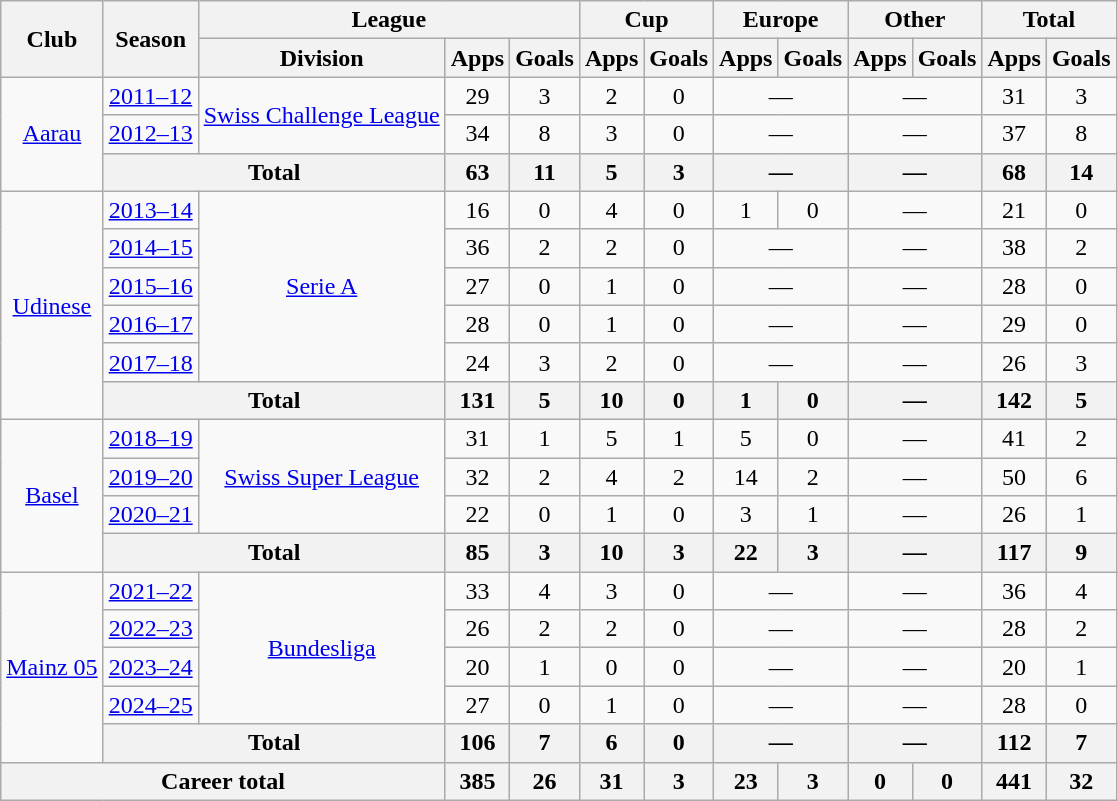<table class=wikitable style="text-align: center;">
<tr>
<th rowspan=2>Club</th>
<th rowspan=2>Season</th>
<th colspan=3>League</th>
<th colspan=2>Cup</th>
<th colspan=2>Europe</th>
<th colspan=2>Other</th>
<th colspan=2>Total</th>
</tr>
<tr>
<th>Division</th>
<th>Apps</th>
<th>Goals</th>
<th>Apps</th>
<th>Goals</th>
<th>Apps</th>
<th>Goals</th>
<th>Apps</th>
<th>Goals</th>
<th>Apps</th>
<th>Goals</th>
</tr>
<tr>
<td rowspan=3><a href='#'>Aarau</a></td>
<td><a href='#'>2011–12</a></td>
<td rowspan=2><a href='#'>Swiss Challenge League</a></td>
<td>29</td>
<td>3</td>
<td>2</td>
<td>0</td>
<td colspan=2>—</td>
<td colspan=2>—</td>
<td>31</td>
<td>3</td>
</tr>
<tr>
<td><a href='#'>2012–13</a></td>
<td>34</td>
<td>8</td>
<td>3</td>
<td>0</td>
<td colspan=2>—</td>
<td colspan=2>—</td>
<td>37</td>
<td>8</td>
</tr>
<tr>
<th colspan=2>Total</th>
<th>63</th>
<th>11</th>
<th>5</th>
<th>3</th>
<th colspan=2>—</th>
<th colspan=2>—</th>
<th>68</th>
<th>14</th>
</tr>
<tr>
<td rowspan=6><a href='#'>Udinese</a></td>
<td><a href='#'>2013–14</a></td>
<td rowspan=5><a href='#'>Serie A</a></td>
<td>16</td>
<td>0</td>
<td>4</td>
<td>0</td>
<td>1</td>
<td>0</td>
<td colspan=2>—</td>
<td>21</td>
<td>0</td>
</tr>
<tr>
<td><a href='#'>2014–15</a></td>
<td>36</td>
<td>2</td>
<td>2</td>
<td>0</td>
<td colspan=2>—</td>
<td colspan=2>—</td>
<td>38</td>
<td>2</td>
</tr>
<tr>
<td><a href='#'>2015–16</a></td>
<td>27</td>
<td>0</td>
<td>1</td>
<td>0</td>
<td colspan=2>—</td>
<td colspan=2>—</td>
<td>28</td>
<td>0</td>
</tr>
<tr>
<td><a href='#'>2016–17</a></td>
<td>28</td>
<td>0</td>
<td>1</td>
<td>0</td>
<td colspan=2>—</td>
<td colspan=2>—</td>
<td>29</td>
<td>0</td>
</tr>
<tr>
<td><a href='#'>2017–18</a></td>
<td>24</td>
<td>3</td>
<td>2</td>
<td>0</td>
<td colspan=2>—</td>
<td colspan=2>—</td>
<td>26</td>
<td>3</td>
</tr>
<tr>
<th colspan=2>Total</th>
<th>131</th>
<th>5</th>
<th>10</th>
<th>0</th>
<th>1</th>
<th>0</th>
<th colspan=2>—</th>
<th>142</th>
<th>5</th>
</tr>
<tr>
<td rowspan=4><a href='#'>Basel</a></td>
<td><a href='#'>2018–19</a></td>
<td rowspan=3><a href='#'>Swiss Super League</a></td>
<td>31</td>
<td>1</td>
<td>5</td>
<td>1</td>
<td>5</td>
<td>0</td>
<td colspan=2>—</td>
<td>41</td>
<td>2</td>
</tr>
<tr>
<td><a href='#'>2019–20</a></td>
<td>32</td>
<td>2</td>
<td>4</td>
<td>2</td>
<td>14</td>
<td>2</td>
<td colspan=2>—</td>
<td>50</td>
<td>6</td>
</tr>
<tr>
<td><a href='#'>2020–21</a></td>
<td>22</td>
<td>0</td>
<td>1</td>
<td>0</td>
<td>3</td>
<td>1</td>
<td colspan=2>—</td>
<td>26</td>
<td>1</td>
</tr>
<tr>
<th colspan=2>Total</th>
<th>85</th>
<th>3</th>
<th>10</th>
<th>3</th>
<th>22</th>
<th>3</th>
<th colspan=2>—</th>
<th>117</th>
<th>9</th>
</tr>
<tr>
<td rowspan=5><a href='#'>Mainz 05</a></td>
<td><a href='#'>2021–22</a></td>
<td rowspan=4><a href='#'>Bundesliga</a></td>
<td>33</td>
<td>4</td>
<td>3</td>
<td>0</td>
<td colspan=2>—</td>
<td colspan=2>—</td>
<td>36</td>
<td>4</td>
</tr>
<tr>
<td><a href='#'>2022–23</a></td>
<td>26</td>
<td>2</td>
<td>2</td>
<td>0</td>
<td colspan=2>—</td>
<td colspan=2>—</td>
<td>28</td>
<td>2</td>
</tr>
<tr>
<td><a href='#'>2023–24</a></td>
<td>20</td>
<td>1</td>
<td>0</td>
<td>0</td>
<td colspan=2>—</td>
<td colspan=2>—</td>
<td>20</td>
<td>1</td>
</tr>
<tr>
<td><a href='#'>2024–25</a></td>
<td>27</td>
<td>0</td>
<td>1</td>
<td>0</td>
<td colspan=2>—</td>
<td colspan=2>—</td>
<td>28</td>
<td>0</td>
</tr>
<tr>
<th colspan=2>Total</th>
<th>106</th>
<th>7</th>
<th>6</th>
<th>0</th>
<th colspan=2>—</th>
<th colspan=2>—</th>
<th>112</th>
<th>7</th>
</tr>
<tr>
<th colspan=3>Career total</th>
<th>385</th>
<th>26</th>
<th>31</th>
<th>3</th>
<th>23</th>
<th>3</th>
<th>0</th>
<th>0</th>
<th>441</th>
<th>32</th>
</tr>
</table>
